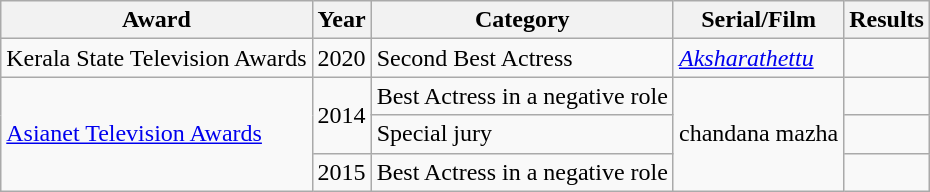<table class="wikitable">
<tr>
<th>Award</th>
<th>Year</th>
<th>Category</th>
<th>Serial/Film</th>
<th>Results</th>
</tr>
<tr>
<td>Kerala State Television Awards</td>
<td>2020</td>
<td>Second Best Actress</td>
<td><em><a href='#'>Aksharathettu</a></em></td>
<td></td>
</tr>
<tr>
<td Rowspan=3><a href='#'>Asianet Television Awards</a></td>
<td rowspan=2>2014</td>
<td>Best Actress in a negative role</td>
<td rowspan=3>chandana mazha</td>
<td></td>
</tr>
<tr>
<td>Special jury</td>
<td></td>
</tr>
<tr>
<td>2015</td>
<td>Best Actress in a negative role</td>
<td></td>
</tr>
</table>
